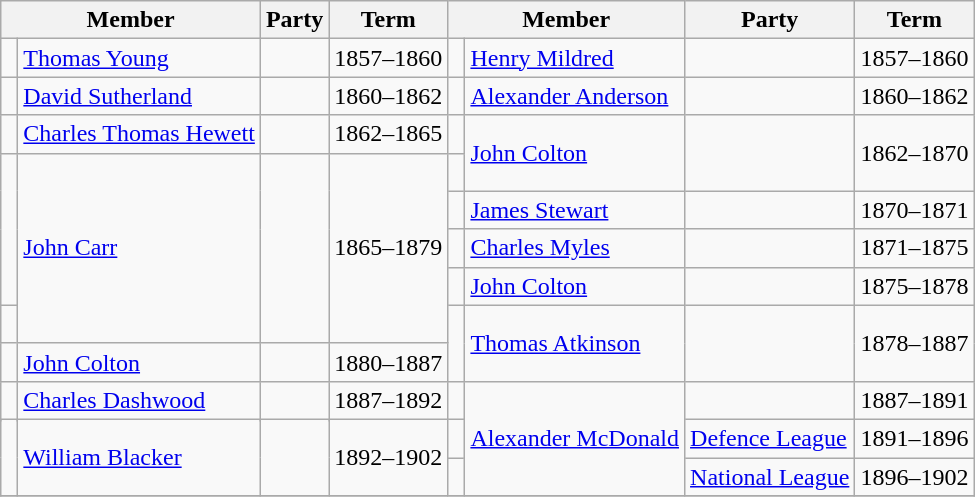<table class="wikitable">
<tr>
<th colspan=2>Member</th>
<th>Party</th>
<th>Term</th>
<th colspan=2>Member</th>
<th>Party</th>
<th>Term</th>
</tr>
<tr>
<td> </td>
<td><a href='#'>Thomas Young</a></td>
<td></td>
<td>1857–1860</td>
<td> </td>
<td><a href='#'>Henry Mildred</a></td>
<td></td>
<td>1857–1860</td>
</tr>
<tr>
<td> </td>
<td><a href='#'>David Sutherland</a></td>
<td></td>
<td>1860–1862</td>
<td> </td>
<td><a href='#'>Alexander Anderson</a></td>
<td></td>
<td>1860–1862</td>
</tr>
<tr>
<td> </td>
<td><a href='#'>Charles Thomas Hewett</a></td>
<td></td>
<td>1862–1865</td>
<td> </td>
<td rowspan=2><a href='#'>John Colton</a></td>
<td rowspan=2></td>
<td rowspan=2>1862–1870</td>
</tr>
<tr>
<td rowspan=4 > </td>
<td rowspan=5><a href='#'>John Carr</a></td>
<td rowspan=5></td>
<td rowspan=5>1865–1879</td>
<td> </td>
</tr>
<tr>
<td> </td>
<td><a href='#'>James Stewart</a></td>
<td></td>
<td>1870–1871</td>
</tr>
<tr>
<td> </td>
<td><a href='#'>Charles Myles</a></td>
<td></td>
<td>1871–1875</td>
</tr>
<tr>
<td> </td>
<td><a href='#'>John Colton</a></td>
<td></td>
<td>1875–1878</td>
</tr>
<tr>
<td> </td>
<td rowspan=2 > </td>
<td rowspan=2><a href='#'>Thomas Atkinson</a></td>
<td rowspan=2></td>
<td rowspan=2>1878–1887</td>
</tr>
<tr>
<td> </td>
<td><a href='#'>John Colton</a></td>
<td></td>
<td>1880–1887</td>
</tr>
<tr>
<td rowspan=2 > </td>
<td rowspan=2><a href='#'>Charles Dashwood</a></td>
<td rowspan=2></td>
<td rowspan=2>1887–1892</td>
<td> </td>
<td rowspan=4><a href='#'>Alexander McDonald</a></td>
<td></td>
<td>1887–1891</td>
</tr>
<tr>
<td rowspan=2 > </td>
<td rowspan=2><a href='#'>Defence League</a></td>
<td rowspan=2>1891–1896</td>
</tr>
<tr>
<td rowspan=2 > </td>
<td rowspan=2><a href='#'>William Blacker</a></td>
<td rowspan=2></td>
<td rowspan=2>1892–1902</td>
</tr>
<tr>
<td> </td>
<td><a href='#'>National League</a></td>
<td>1896–1902</td>
</tr>
<tr>
</tr>
</table>
